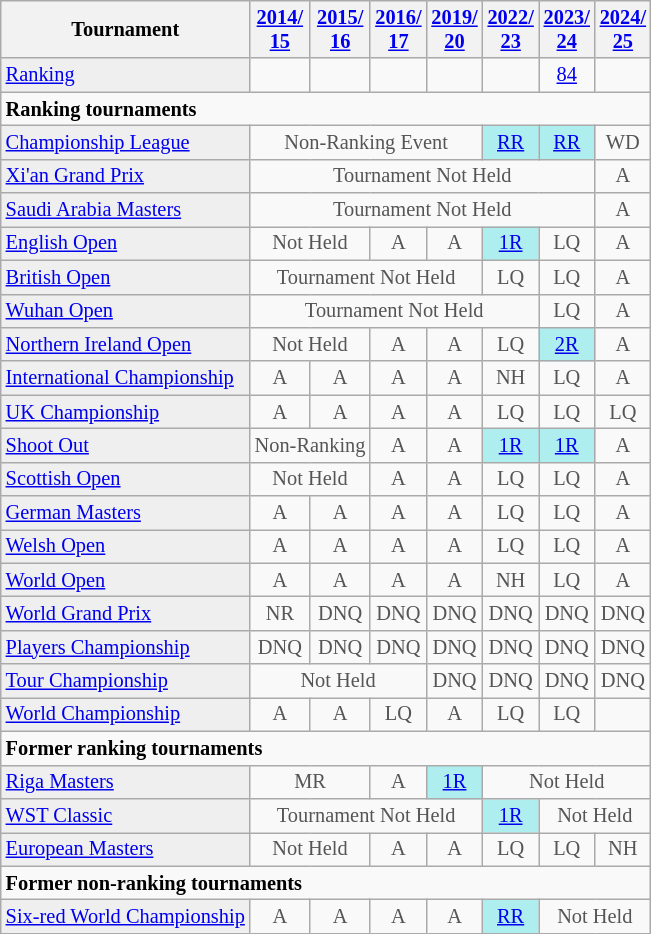<table class="wikitable" style="font-size:85%;">
<tr>
<th>Tournament</th>
<th><a href='#'>2014/<br>15</a></th>
<th><a href='#'>2015/<br>16</a></th>
<th><a href='#'>2016/<br>17</a></th>
<th><a href='#'>2019/<br>20</a></th>
<th><a href='#'>2022/<br>23</a></th>
<th><a href='#'>2023/<br>24</a></th>
<th><a href='#'>2024/<br>25</a></th>
</tr>
<tr>
<td style="background:#EFEFEF;"><a href='#'>Ranking</a></td>
<td align="center"></td>
<td align="center"></td>
<td align="center"></td>
<td align="center"></td>
<td align="center"></td>
<td align="center"><a href='#'>84</a></td>
<td align="center"></td>
</tr>
<tr>
<td colspan="10"><strong>Ranking tournaments</strong></td>
</tr>
<tr>
<td style="background:#EFEFEF;"><a href='#'>Championship League</a></td>
<td align="center" colspan="4" style="color:#555555;">Non-Ranking Event</td>
<td align="center" style="background:#afeeee;"><a href='#'>RR</a></td>
<td align="center" style="background:#afeeee;"><a href='#'>RR</a></td>
<td align="center" style="color:#555555;">WD</td>
</tr>
<tr>
<td style="background:#EFEFEF;"><a href='#'>Xi'an Grand Prix</a></td>
<td align="center" colspan="6" style="color:#555555;">Tournament Not Held</td>
<td align="center" style="color:#555555;">A</td>
</tr>
<tr>
<td style="background:#EFEFEF;"><a href='#'>Saudi Arabia Masters</a></td>
<td align="center" colspan="6" style="color:#555555;">Tournament Not Held</td>
<td align="center" style="color:#555555;">A</td>
</tr>
<tr>
<td style="background:#EFEFEF;"><a href='#'>English Open</a></td>
<td align="center" colspan="2" style="color:#555555;">Not Held</td>
<td align="center" style="color:#555555;">A</td>
<td align="center" style="color:#555555;">A</td>
<td align="center" style="background:#afeeee;"><a href='#'>1R</a></td>
<td align="center" style="color:#555555;">LQ</td>
<td align="center" style="color:#555555;">A</td>
</tr>
<tr>
<td style="background:#EFEFEF;"><a href='#'>British Open</a></td>
<td align="center" colspan="4" style="color:#555555;">Tournament Not Held</td>
<td align="center" style="color:#555555;">LQ</td>
<td align="center" style="color:#555555;">LQ</td>
<td align="center" style="color:#555555;">A</td>
</tr>
<tr>
<td style="background:#EFEFEF;"><a href='#'>Wuhan Open</a></td>
<td align="center" colspan="5" style="color:#555555;">Tournament Not Held</td>
<td align="center" style="color:#555555;">LQ</td>
<td align="center" style="color:#555555;">A</td>
</tr>
<tr>
<td style="background:#EFEFEF;"><a href='#'>Northern Ireland Open</a></td>
<td align="center" colspan="2" style="color:#555555;">Not Held</td>
<td align="center" style="color:#555555;">A</td>
<td align="center" style="color:#555555;">A</td>
<td align="center" style="color:#555555;">LQ</td>
<td align="center" style="background:#afeeee;"><a href='#'>2R</a></td>
<td align="center" style="color:#555555;">A</td>
</tr>
<tr>
<td style="background:#EFEFEF;"><a href='#'>International Championship</a></td>
<td align="center" style="color:#555555;">A</td>
<td align="center" style="color:#555555;">A</td>
<td align="center" style="color:#555555;">A</td>
<td align="center" style="color:#555555;">A</td>
<td align="center" style="color:#555555;">NH</td>
<td align="center" style="color:#555555;">LQ</td>
<td align="center" style="color:#555555;">A</td>
</tr>
<tr>
<td style="background:#EFEFEF;"><a href='#'>UK Championship</a></td>
<td align="center" style="color:#555555;">A</td>
<td align="center" style="color:#555555;">A</td>
<td align="center" style="color:#555555;">A</td>
<td align="center" style="color:#555555;">A</td>
<td align="center" style="color:#555555;">LQ</td>
<td align="center" style="color:#555555;">LQ</td>
<td align="center" style="color:#555555;">LQ</td>
</tr>
<tr>
<td style="background:#EFEFEF;"><a href='#'>Shoot Out</a></td>
<td align="center" colspan="2" style="color:#555555;">Non-Ranking</td>
<td align="center" style="color:#555555;">A</td>
<td align="center" style="color:#555555;">A</td>
<td align="center" style="background:#afeeee;"><a href='#'>1R</a></td>
<td align="center" style="background:#afeeee;"><a href='#'>1R</a></td>
<td align="center" style="color:#555555;">A</td>
</tr>
<tr>
<td style="background:#EFEFEF;"><a href='#'>Scottish Open</a></td>
<td align="center" colspan="2" style="color:#555555;">Not Held</td>
<td align="center" style="color:#555555;">A</td>
<td align="center" style="color:#555555;">A</td>
<td align="center" style="color:#555555;">LQ</td>
<td align="center" style="color:#555555;">LQ</td>
<td align="center" style="color:#555555;">A</td>
</tr>
<tr>
<td style="background:#EFEFEF;"><a href='#'>German Masters</a></td>
<td align="center" style="color:#555555;">A</td>
<td align="center" style="color:#555555;">A</td>
<td align="center" style="color:#555555;">A</td>
<td align="center" style="color:#555555;">A</td>
<td align="center" style="color:#555555;">LQ</td>
<td align="center" style="color:#555555;">LQ</td>
<td align="center" style="color:#555555;">A</td>
</tr>
<tr>
<td style="background:#EFEFEF;"><a href='#'>Welsh Open</a></td>
<td align="center" style="color:#555555;">A</td>
<td align="center" style="color:#555555;">A</td>
<td align="center" style="color:#555555;">A</td>
<td align="center" style="color:#555555;">A</td>
<td align="center" style="color:#555555;">LQ</td>
<td align="center" style="color:#555555;">LQ</td>
<td align="center" style="color:#555555;">A</td>
</tr>
<tr>
<td style="background:#EFEFEF;"><a href='#'>World Open</a></td>
<td align="center" style="color:#555555;">A</td>
<td align="center" style="color:#555555;">A</td>
<td align="center" style="color:#555555;">A</td>
<td align="center" style="color:#555555;">A</td>
<td align="center" style="color:#555555;">NH</td>
<td align="center" style="color:#555555;">LQ</td>
<td align="center" style="color:#555555;">A</td>
</tr>
<tr>
<td style="background:#EFEFEF;"><a href='#'>World Grand Prix</a></td>
<td align="center" style="color:#555555;">NR</td>
<td align="center" style="color:#555555;">DNQ</td>
<td align="center" style="color:#555555;">DNQ</td>
<td align="center" style="color:#555555;">DNQ</td>
<td align="center" style="color:#555555;">DNQ</td>
<td align="center" style="color:#555555;">DNQ</td>
<td align="center" style="color:#555555;">DNQ</td>
</tr>
<tr>
<td style="background:#EFEFEF;"><a href='#'>Players Championship</a></td>
<td align="center" style="color:#555555;">DNQ</td>
<td align="center" style="color:#555555;">DNQ</td>
<td align="center" style="color:#555555;">DNQ</td>
<td align="center" style="color:#555555;">DNQ</td>
<td align="center" style="color:#555555;">DNQ</td>
<td align="center" style="color:#555555;">DNQ</td>
<td align="center" style="color:#555555;">DNQ</td>
</tr>
<tr>
<td style="background:#EFEFEF;"><a href='#'>Tour Championship</a></td>
<td align="center" colspan="3" style="color:#555555;">Not Held</td>
<td align="center" style="color:#555555;">DNQ</td>
<td align="center" style="color:#555555;">DNQ</td>
<td align="center" style="color:#555555;">DNQ</td>
<td align="center" style="color:#555555;">DNQ</td>
</tr>
<tr>
<td style="background:#EFEFEF;"><a href='#'>World Championship</a></td>
<td align="center" style="color:#555555;">A</td>
<td align="center" style="color:#555555;">A</td>
<td align="center" style="color:#555555;">LQ</td>
<td align="center" style="color:#555555;">A</td>
<td align="center" style="color:#555555;">LQ</td>
<td align="center" style="color:#555555;">LQ</td>
<td></td>
</tr>
<tr>
<td colspan="10"><strong>Former ranking tournaments</strong></td>
</tr>
<tr>
<td style="background:#EFEFEF;"><a href='#'>Riga Masters</a></td>
<td align="center" colspan="2" style="color:#555555;">MR</td>
<td align="center" style="color:#555555;">A</td>
<td align="center" style="background:#afeeee;"><a href='#'>1R</a></td>
<td align="center" colspan="20" style="color:#555555;">Not Held</td>
</tr>
<tr>
<td style="background:#EFEFEF;"><a href='#'>WST Classic</a></td>
<td align="center" colspan="4" style="color:#555555;">Tournament Not Held</td>
<td align="center" style="background:#afeeee;"><a href='#'>1R</a></td>
<td align="center" colspan="2" style="color:#555555;">Not Held</td>
</tr>
<tr>
<td style="background:#EFEFEF;"><a href='#'>European Masters</a></td>
<td align="center" colspan="2" style="color:#555555;">Not Held</td>
<td align="center" style="color:#555555;">A</td>
<td align="center" style="color:#555555;">A</td>
<td align="center" style="color:#555555;">LQ</td>
<td align="center" style="color:#555555;">LQ</td>
<td align="center" style="color:#555555;">NH</td>
</tr>
<tr>
<td colspan="10"><strong>Former non-ranking tournaments</strong></td>
</tr>
<tr>
<td style="background:#EFEFEF;"><a href='#'>Six-red World Championship</a></td>
<td align="center" style="color:#555555;">A</td>
<td align="center" style="color:#555555;">A</td>
<td align="center" style="color:#555555;">A</td>
<td align="center" style="color:#555555;">A</td>
<td align="center" style="background:#afeeee;"><a href='#'>RR</a></td>
<td align="center" colspan="2" style="color:#555555;">Not Held</td>
</tr>
</table>
